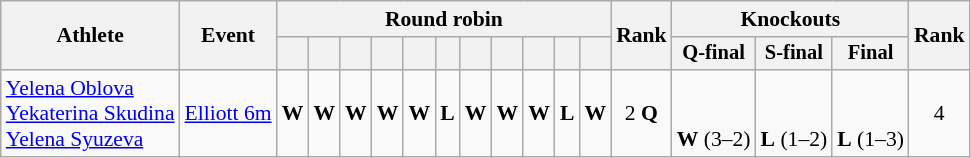<table class="wikitable" style="font-size:90%">
<tr>
<th rowspan="2">Athlete</th>
<th rowspan="2">Event</th>
<th colspan="11">Round robin</th>
<th rowspan="2">Rank</th>
<th colspan="3">Knockouts</th>
<th rowspan="2">Rank</th>
</tr>
<tr style="vertical-align:middle; font-size:95%">
<th></th>
<th></th>
<th></th>
<th></th>
<th></th>
<th></th>
<th></th>
<th></th>
<th></th>
<th></th>
<th></th>
<th valign=middle>Q-final</th>
<th valign=middle>S-final</th>
<th valign=middle>Final</th>
</tr>
<tr align=center>
<td align=left><a href='#'>Yelena Oblova</a><br><a href='#'>Yekaterina Skudina</a><br><a href='#'>Yelena Syuzeva</a></td>
<td align=left><a href='#'>Elliott 6m</a></td>
<td><strong>W</strong></td>
<td><strong>W</strong></td>
<td><strong>W</strong></td>
<td><strong>W</strong></td>
<td><strong>W</strong></td>
<td><strong>L</strong></td>
<td><strong>W</strong></td>
<td><strong>W</strong></td>
<td><strong>W</strong></td>
<td><strong>L</strong></td>
<td><strong>W</strong></td>
<td>2 <strong>Q</strong></td>
<td valign=bottom><br><strong>W</strong> (3–2)</td>
<td valign=bottom><br><strong>L</strong> (1–2)</td>
<td valign=bottom><br><strong>L</strong> (1–3)</td>
<td>4</td>
</tr>
</table>
